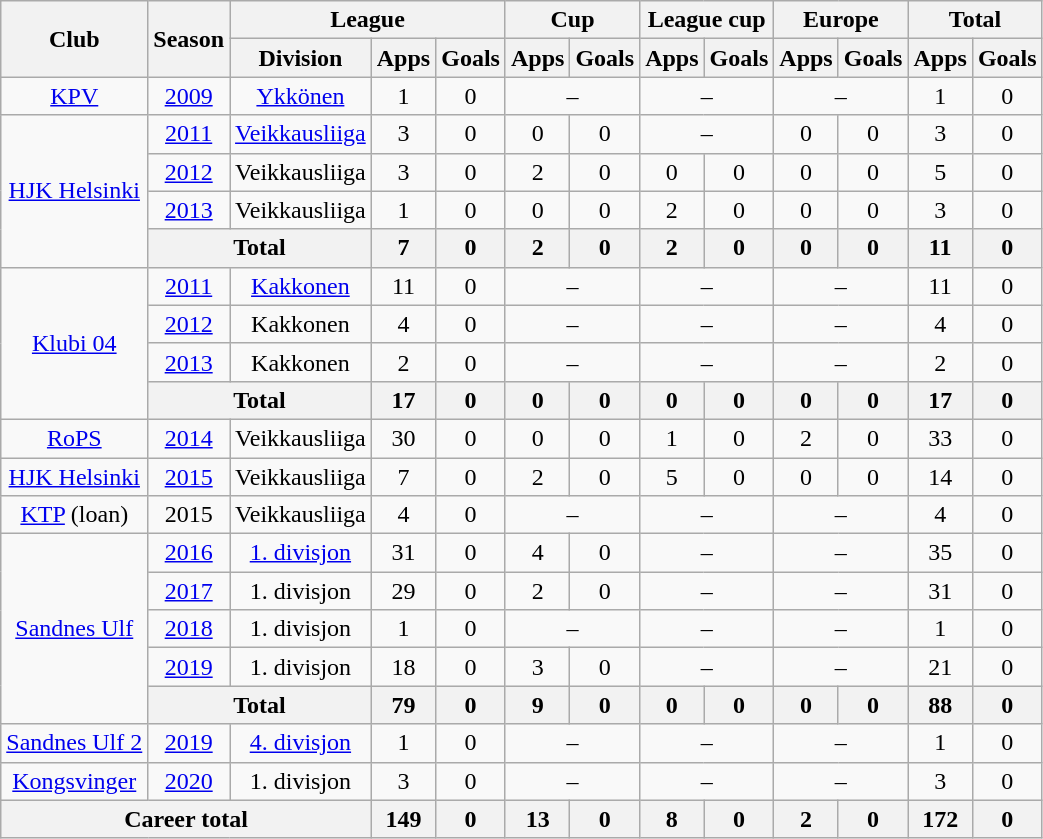<table class="wikitable" style="text-align:center">
<tr>
<th rowspan="2">Club</th>
<th rowspan="2">Season</th>
<th colspan="3">League</th>
<th colspan="2">Cup</th>
<th colspan="2">League cup</th>
<th colspan="2">Europe</th>
<th colspan="2">Total</th>
</tr>
<tr>
<th>Division</th>
<th>Apps</th>
<th>Goals</th>
<th>Apps</th>
<th>Goals</th>
<th>Apps</th>
<th>Goals</th>
<th>Apps</th>
<th>Goals</th>
<th>Apps</th>
<th>Goals</th>
</tr>
<tr>
<td><a href='#'>KPV</a></td>
<td><a href='#'>2009</a></td>
<td><a href='#'>Ykkönen</a></td>
<td>1</td>
<td>0</td>
<td colspan=2>–</td>
<td colspan=2>–</td>
<td colspan=2>–</td>
<td>1</td>
<td>0</td>
</tr>
<tr>
<td rowspan=4><a href='#'>HJK Helsinki</a></td>
<td><a href='#'>2011</a></td>
<td><a href='#'>Veikkausliiga</a></td>
<td>3</td>
<td>0</td>
<td>0</td>
<td>0</td>
<td colspan=2>–</td>
<td>0</td>
<td>0</td>
<td>3</td>
<td>0</td>
</tr>
<tr>
<td><a href='#'>2012</a></td>
<td>Veikkausliiga</td>
<td>3</td>
<td>0</td>
<td>2</td>
<td>0</td>
<td>0</td>
<td>0</td>
<td>0</td>
<td>0</td>
<td>5</td>
<td>0</td>
</tr>
<tr>
<td><a href='#'>2013</a></td>
<td>Veikkausliiga</td>
<td>1</td>
<td>0</td>
<td>0</td>
<td>0</td>
<td>2</td>
<td>0</td>
<td>0</td>
<td>0</td>
<td>3</td>
<td>0</td>
</tr>
<tr>
<th colspan=2>Total</th>
<th>7</th>
<th>0</th>
<th>2</th>
<th>0</th>
<th>2</th>
<th>0</th>
<th>0</th>
<th>0</th>
<th>11</th>
<th>0</th>
</tr>
<tr>
<td rowspan=4><a href='#'>Klubi 04</a></td>
<td><a href='#'>2011</a></td>
<td><a href='#'>Kakkonen</a></td>
<td>11</td>
<td>0</td>
<td colspan=2>–</td>
<td colspan=2>–</td>
<td colspan=2>–</td>
<td>11</td>
<td>0</td>
</tr>
<tr>
<td><a href='#'>2012</a></td>
<td>Kakkonen</td>
<td>4</td>
<td>0</td>
<td colspan=2>–</td>
<td colspan=2>–</td>
<td colspan=2>–</td>
<td>4</td>
<td>0</td>
</tr>
<tr>
<td><a href='#'>2013</a></td>
<td>Kakkonen</td>
<td>2</td>
<td>0</td>
<td colspan=2>–</td>
<td colspan=2>–</td>
<td colspan=2>–</td>
<td>2</td>
<td>0</td>
</tr>
<tr>
<th colspan=2>Total</th>
<th>17</th>
<th>0</th>
<th>0</th>
<th>0</th>
<th>0</th>
<th>0</th>
<th>0</th>
<th>0</th>
<th>17</th>
<th>0</th>
</tr>
<tr>
<td><a href='#'>RoPS</a></td>
<td><a href='#'>2014</a></td>
<td>Veikkausliiga</td>
<td>30</td>
<td>0</td>
<td>0</td>
<td>0</td>
<td>1</td>
<td>0</td>
<td>2</td>
<td>0</td>
<td>33</td>
<td>0</td>
</tr>
<tr>
<td><a href='#'>HJK Helsinki</a></td>
<td><a href='#'>2015</a></td>
<td>Veikkausliiga</td>
<td>7</td>
<td>0</td>
<td>2</td>
<td>0</td>
<td>5</td>
<td>0</td>
<td>0</td>
<td>0</td>
<td>14</td>
<td>0</td>
</tr>
<tr>
<td><a href='#'>KTP</a> (loan)</td>
<td>2015</td>
<td>Veikkausliiga</td>
<td>4</td>
<td>0</td>
<td colspan=2>–</td>
<td colspan=2>–</td>
<td colspan=2>–</td>
<td>4</td>
<td>0</td>
</tr>
<tr>
<td rowspan=5><a href='#'>Sandnes Ulf</a></td>
<td><a href='#'>2016</a></td>
<td><a href='#'>1. divisjon</a></td>
<td>31</td>
<td>0</td>
<td>4</td>
<td>0</td>
<td colspan=2>–</td>
<td colspan=2>–</td>
<td>35</td>
<td>0</td>
</tr>
<tr>
<td><a href='#'>2017</a></td>
<td>1. divisjon</td>
<td>29</td>
<td>0</td>
<td>2</td>
<td>0</td>
<td colspan=2>–</td>
<td colspan=2>–</td>
<td>31</td>
<td>0</td>
</tr>
<tr>
<td><a href='#'>2018</a></td>
<td>1. divisjon</td>
<td>1</td>
<td>0</td>
<td colspan=2>–</td>
<td colspan=2>–</td>
<td colspan=2>–</td>
<td>1</td>
<td>0</td>
</tr>
<tr>
<td><a href='#'>2019</a></td>
<td>1. divisjon</td>
<td>18</td>
<td>0</td>
<td>3</td>
<td>0</td>
<td colspan=2>–</td>
<td colspan=2>–</td>
<td>21</td>
<td>0</td>
</tr>
<tr>
<th colspan=2>Total</th>
<th>79</th>
<th>0</th>
<th>9</th>
<th>0</th>
<th>0</th>
<th>0</th>
<th>0</th>
<th>0</th>
<th>88</th>
<th>0</th>
</tr>
<tr>
<td><a href='#'>Sandnes Ulf 2</a></td>
<td><a href='#'>2019</a></td>
<td><a href='#'>4. divisjon</a></td>
<td>1</td>
<td>0</td>
<td colspan=2>–</td>
<td colspan=2>–</td>
<td colspan=2>–</td>
<td>1</td>
<td>0</td>
</tr>
<tr>
<td><a href='#'>Kongsvinger</a></td>
<td><a href='#'>2020</a></td>
<td>1. divisjon</td>
<td>3</td>
<td>0</td>
<td colspan=2>–</td>
<td colspan=2>–</td>
<td colspan=2>–</td>
<td>3</td>
<td>0</td>
</tr>
<tr>
<th colspan="3">Career total</th>
<th>149</th>
<th>0</th>
<th>13</th>
<th>0</th>
<th>8</th>
<th>0</th>
<th>2</th>
<th>0</th>
<th>172</th>
<th>0</th>
</tr>
</table>
